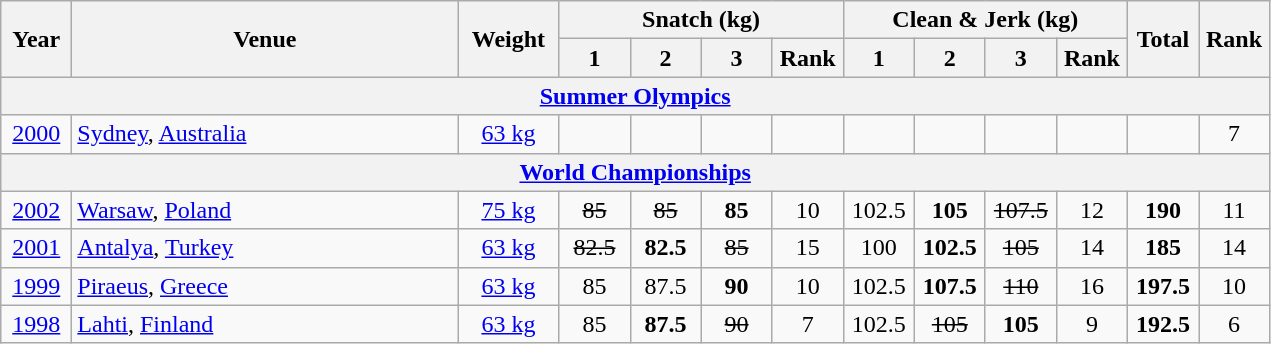<table class="wikitable" style="text-align:center;">
<tr>
<th rowspan=2 width=40>Year</th>
<th rowspan=2 width=250>Venue</th>
<th rowspan=2 width=60>Weight</th>
<th colspan=4>Snatch (kg)</th>
<th colspan=4>Clean & Jerk (kg)</th>
<th rowspan=2 width=40>Total</th>
<th rowspan=2 width=40>Rank</th>
</tr>
<tr>
<th width=40>1</th>
<th width=40>2</th>
<th width=40>3</th>
<th width=40>Rank</th>
<th width=40>1</th>
<th width=40>2</th>
<th width=40>3</th>
<th width=40>Rank</th>
</tr>
<tr>
<th colspan=13><a href='#'>Summer Olympics</a></th>
</tr>
<tr>
<td><a href='#'>2000</a></td>
<td align=left> <a href='#'>Sydney</a>, <a href='#'>Australia</a></td>
<td><a href='#'>63 kg</a></td>
<td></td>
<td></td>
<td></td>
<td></td>
<td></td>
<td></td>
<td></td>
<td></td>
<td></td>
<td>7</td>
</tr>
<tr>
<th colspan=13><a href='#'>World Championships</a></th>
</tr>
<tr>
<td><a href='#'>2002</a></td>
<td align=left> <a href='#'>Warsaw</a>, <a href='#'>Poland</a></td>
<td><a href='#'>75 kg</a></td>
<td><s>85 </s></td>
<td><s>85 </s></td>
<td><strong>85</strong></td>
<td>10</td>
<td>102.5</td>
<td><strong>105</strong></td>
<td><s>107.5 </s></td>
<td>12</td>
<td><strong>190</strong></td>
<td>11</td>
</tr>
<tr>
<td><a href='#'>2001</a></td>
<td align=left> <a href='#'>Antalya</a>, <a href='#'>Turkey</a></td>
<td><a href='#'>63 kg</a></td>
<td><s>82.5 </s></td>
<td><strong>82.5</strong></td>
<td><s>85 </s></td>
<td>15</td>
<td>100</td>
<td><strong>102.5</strong></td>
<td><s>105 </s></td>
<td>14</td>
<td><strong>185</strong></td>
<td>14</td>
</tr>
<tr>
<td><a href='#'>1999</a></td>
<td align=left> <a href='#'>Piraeus</a>, <a href='#'>Greece</a></td>
<td><a href='#'>63 kg</a></td>
<td>85</td>
<td>87.5</td>
<td><strong>90</strong></td>
<td>10</td>
<td>102.5</td>
<td><strong>107.5</strong></td>
<td><s>110 </s></td>
<td>16</td>
<td><strong>197.5</strong></td>
<td>10</td>
</tr>
<tr>
<td><a href='#'>1998</a></td>
<td align=left> <a href='#'>Lahti</a>, <a href='#'>Finland</a></td>
<td><a href='#'>63 kg</a></td>
<td>85</td>
<td><strong>87.5</strong></td>
<td><s>90 </s></td>
<td>7</td>
<td>102.5</td>
<td><s>105 </s></td>
<td><strong>105</strong></td>
<td>9</td>
<td><strong>192.5</strong></td>
<td>6</td>
</tr>
</table>
